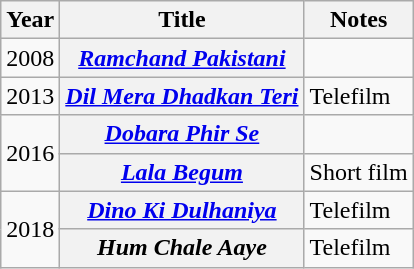<table class="wikitable sortable plainrowheaders">
<tr>
<th>Year</th>
<th>Title</th>
<th>Notes</th>
</tr>
<tr>
<td>2008</td>
<th scope="row"><em><a href='#'>Ramchand Pakistani</a></em></th>
<td></td>
</tr>
<tr>
<td>2013</td>
<th scope="row"><em><a href='#'>Dil Mera Dhadkan Teri</a></em></th>
<td>Telefilm</td>
</tr>
<tr>
<td rowspan="2">2016</td>
<th scope="row"><em><a href='#'>Dobara Phir Se</a></em></th>
<td></td>
</tr>
<tr>
<th scope="row"><em><a href='#'>Lala Begum</a></em></th>
<td>Short film</td>
</tr>
<tr>
<td rowspan="2">2018</td>
<th scope="row"><em><a href='#'>Dino Ki Dulhaniya</a></em></th>
<td>Telefilm</td>
</tr>
<tr>
<th scope="row"><em>Hum Chale Aaye</em></th>
<td>Telefilm</td>
</tr>
</table>
